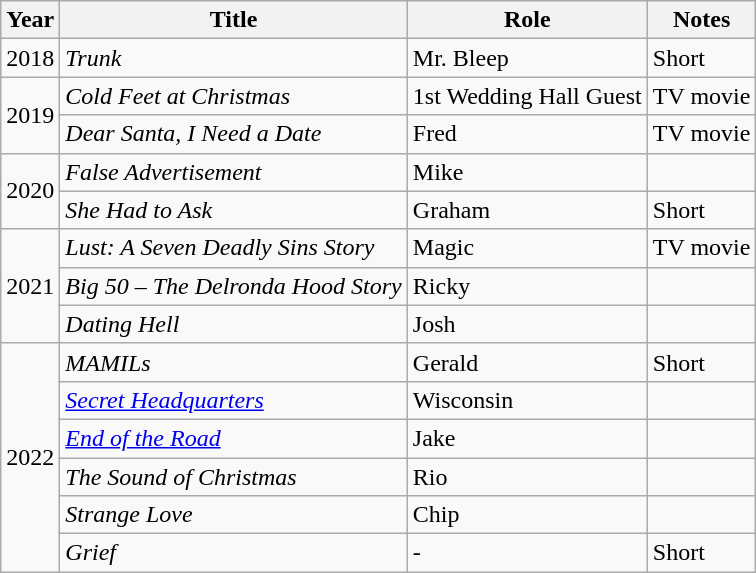<table class="wikitable sortable">
<tr>
<th>Year</th>
<th>Title</th>
<th>Role</th>
<th>Notes</th>
</tr>
<tr>
<td>2018</td>
<td><em>Trunk</em></td>
<td>Mr. Bleep</td>
<td>Short</td>
</tr>
<tr>
<td rowspan=2>2019</td>
<td><em>Cold Feet at Christmas</em></td>
<td>1st Wedding Hall Guest</td>
<td>TV movie</td>
</tr>
<tr>
<td><em>Dear Santa, I Need a Date</em></td>
<td>Fred</td>
<td>TV movie</td>
</tr>
<tr>
<td rowspan=2>2020</td>
<td><em>False Advertisement</em></td>
<td>Mike</td>
<td></td>
</tr>
<tr>
<td><em>She Had to Ask</em></td>
<td>Graham</td>
<td>Short</td>
</tr>
<tr>
<td rowspan=3>2021</td>
<td><em>Lust: A Seven Deadly Sins Story</em></td>
<td>Magic</td>
<td>TV movie</td>
</tr>
<tr>
<td><em>Big 50 – The Delronda Hood Story</em></td>
<td>Ricky</td>
<td></td>
</tr>
<tr>
<td><em>Dating Hell</em></td>
<td>Josh</td>
<td></td>
</tr>
<tr>
<td rowspan=6>2022</td>
<td><em>MAMILs</em></td>
<td>Gerald</td>
<td>Short</td>
</tr>
<tr>
<td><em><a href='#'>Secret Headquarters</a></em></td>
<td>Wisconsin</td>
<td></td>
</tr>
<tr>
<td><em><a href='#'>End of the Road</a></em></td>
<td>Jake</td>
<td></td>
</tr>
<tr>
<td><em>The Sound of Christmas</em></td>
<td>Rio</td>
<td></td>
</tr>
<tr>
<td><em>Strange Love</em></td>
<td>Chip</td>
<td></td>
</tr>
<tr>
<td><em>Grief</em></td>
<td>-</td>
<td>Short</td>
</tr>
</table>
